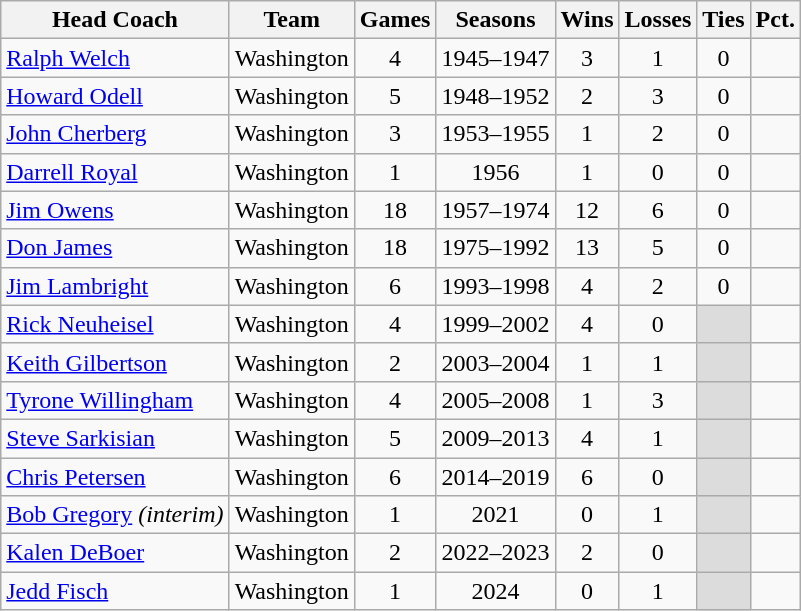<table class="sortable wikitable" style="text-align:center">
<tr>
<th>Head Coach</th>
<th>Team</th>
<th>Games</th>
<th>Seasons</th>
<th>Wins</th>
<th>Losses</th>
<th>Ties</th>
<th>Pct.</th>
</tr>
<tr>
<td align=left><a href='#'>Ralph Welch</a></td>
<td>Washington</td>
<td>4</td>
<td>1945–1947</td>
<td>3</td>
<td>1</td>
<td>0</td>
<td></td>
</tr>
<tr>
<td align=left><a href='#'>Howard Odell</a></td>
<td>Washington</td>
<td>5</td>
<td>1948–1952</td>
<td>2</td>
<td>3</td>
<td>0</td>
<td></td>
</tr>
<tr>
<td align=left><a href='#'>John Cherberg</a></td>
<td>Washington</td>
<td>3</td>
<td>1953–1955</td>
<td>1</td>
<td>2</td>
<td>0</td>
<td></td>
</tr>
<tr>
<td align=left><a href='#'>Darrell Royal</a></td>
<td>Washington</td>
<td>1</td>
<td>1956</td>
<td>1</td>
<td>0</td>
<td>0</td>
<td> </td>
</tr>
<tr>
<td align=left><a href='#'>Jim Owens</a></td>
<td>Washington</td>
<td>18</td>
<td>1957–1974</td>
<td>12</td>
<td>6</td>
<td>0</td>
<td></td>
</tr>
<tr>
<td align=left><a href='#'>Don James</a></td>
<td>Washington</td>
<td>18</td>
<td>1975–1992</td>
<td>13</td>
<td>5</td>
<td>0</td>
<td></td>
</tr>
<tr>
<td align=left><a href='#'>Jim Lambright</a></td>
<td>Washington</td>
<td>6</td>
<td>1993–1998</td>
<td>4</td>
<td>2</td>
<td>0</td>
<td></td>
</tr>
<tr>
<td align=left><a href='#'>Rick Neuheisel</a></td>
<td>Washington</td>
<td>4</td>
<td>1999–2002</td>
<td>4</td>
<td>0</td>
<td style="background:#DCDCDC;"> </td>
<td> </td>
</tr>
<tr>
<td align=left><a href='#'>Keith Gilbertson</a></td>
<td>Washington</td>
<td>2</td>
<td>2003–2004</td>
<td>1</td>
<td>1</td>
<td style="background:#DCDCDC;"> </td>
<td></td>
</tr>
<tr>
<td align=left><a href='#'>Tyrone Willingham</a></td>
<td>Washington</td>
<td>4</td>
<td>2005–2008</td>
<td>1</td>
<td>3</td>
<td style="background:#DCDCDC;"> </td>
<td></td>
</tr>
<tr>
<td align=left><a href='#'>Steve Sarkisian</a></td>
<td>Washington</td>
<td>5</td>
<td>2009–2013</td>
<td>4</td>
<td>1</td>
<td style="background:#DCDCDC;"> </td>
<td></td>
</tr>
<tr>
<td align=left><a href='#'>Chris Petersen</a></td>
<td>Washington</td>
<td>6</td>
<td>2014–2019</td>
<td>6</td>
<td>0</td>
<td style="background:#DCDCDC;"> </td>
<td> </td>
</tr>
<tr>
<td align=left><a href='#'>Bob Gregory</a> <em>(interim)</em></td>
<td>Washington</td>
<td>1</td>
<td>2021</td>
<td>0</td>
<td>1</td>
<td style="background:#DCDCDC;"> </td>
<td> </td>
</tr>
<tr>
<td align=left><a href='#'>Kalen DeBoer</a></td>
<td>Washington</td>
<td>2</td>
<td>2022–2023</td>
<td>2</td>
<td>0</td>
<td style="background:#DCDCDC;"> </td>
<td> </td>
</tr>
<tr>
<td align=left><a href='#'>Jedd Fisch</a></td>
<td>Washington</td>
<td>1</td>
<td>2024</td>
<td>0</td>
<td>1</td>
<td style="background:#DCDCDC;"> </td>
<td> </td>
</tr>
</table>
